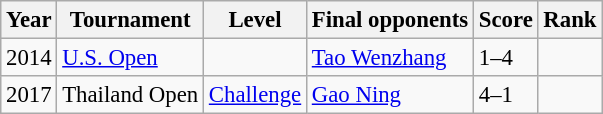<table class="sortable wikitable" style="font-size: 95%;">
<tr>
<th>Year</th>
<th>Tournament</th>
<th>Level</th>
<th>Final opponents</th>
<th>Score</th>
<th>Rank</th>
</tr>
<tr>
<td>2014</td>
<td><a href='#'>U.S. Open</a></td>
<td></td>
<td><a href='#'>Tao Wenzhang</a></td>
<td>1–4</td>
<td></td>
</tr>
<tr>
<td>2017</td>
<td>Thailand Open</td>
<td><a href='#'>Challenge</a></td>
<td><a href='#'>Gao Ning</a></td>
<td>4–1</td>
<td></td>
</tr>
</table>
